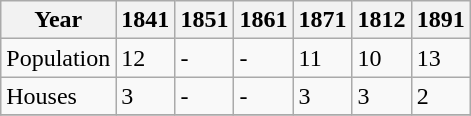<table class="wikitable">
<tr>
<th>Year</th>
<th>1841</th>
<th>1851</th>
<th>1861</th>
<th>1871</th>
<th>1812</th>
<th>1891</th>
</tr>
<tr>
<td>Population</td>
<td>12</td>
<td>-</td>
<td>-</td>
<td>11</td>
<td>10</td>
<td>13</td>
</tr>
<tr>
<td>Houses</td>
<td>3</td>
<td>-</td>
<td>-</td>
<td>3</td>
<td>3</td>
<td>2</td>
</tr>
<tr>
</tr>
</table>
